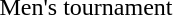<table>
<tr style="vertical-align:top">
<td>Men's tournament</td>
<td> </td>
<td></td>
<td></td>
</tr>
</table>
